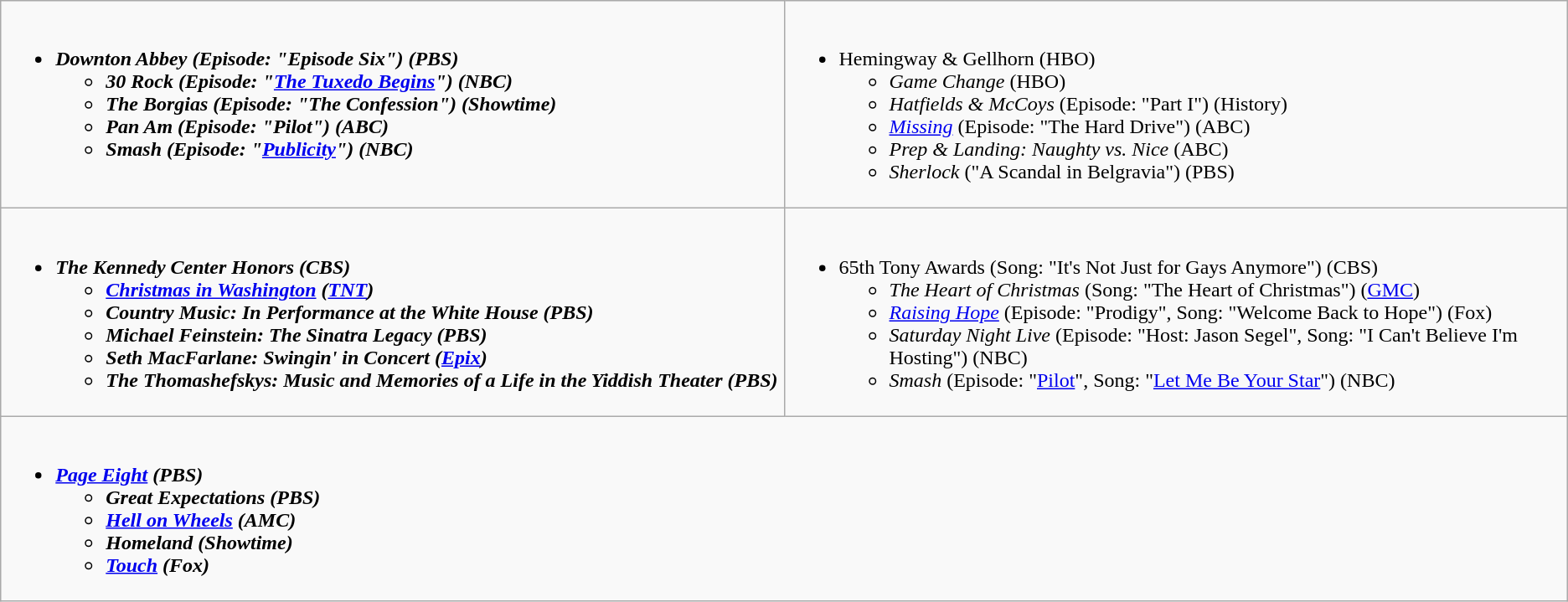<table class="wikitable">
<tr>
<td style="vertical-align:top;" width="50%"><br><ul><li><strong><em>Downton Abbey<em> (Episode: "Episode Six") (PBS)<strong><ul><li></em>30 Rock<em> (Episode: "<a href='#'>The Tuxedo Begins</a>") (NBC)</li><li></em>The Borgias<em> (Episode: "The Confession") (Showtime)</li><li></em>Pan Am<em> (Episode: "Pilot") (ABC)</li><li></em>Smash<em> (Episode: "<a href='#'>Publicity</a>") (NBC)</li></ul></li></ul></td>
<td style="vertical-align:top;" width="50%"><br><ul><li></em></strong>Hemingway & Gellhorn</em> (HBO)</strong><ul><li><em>Game Change</em> (HBO)</li><li><em>Hatfields & McCoys</em> (Episode: "Part I") (History)</li><li><em><a href='#'>Missing</a></em> (Episode: "The Hard Drive") (ABC)</li><li><em>Prep & Landing: Naughty vs. Nice</em> (ABC)</li><li><em>Sherlock</em> ("A Scandal in Belgravia") (PBS)</li></ul></li></ul></td>
</tr>
<tr>
<td style="vertical-align:top;" width="50%"><br><ul><li><strong><em>The Kennedy Center Honors<em> (CBS)<strong><ul><li></em><a href='#'>Christmas in Washington</a><em> (<a href='#'>TNT</a>)</li><li></em>Country Music: In Performance at the White House<em> (PBS)</li><li></em>Michael Feinstein: The Sinatra Legacy<em> (PBS)</li><li></em>Seth MacFarlane: Swingin' in Concert<em> (<a href='#'>Epix</a>)</li><li></em>The Thomashefskys: Music and Memories of a Life in the Yiddish Theater<em> (PBS)</li></ul></li></ul></td>
<td style="vertical-align:top;" width="50%"><br><ul><li></em></strong>65th Tony Awards</em> (Song: "It's Not Just for Gays Anymore") (CBS)</strong><ul><li><em>The Heart of Christmas</em> (Song: "The Heart of Christmas") (<a href='#'>GMC</a>)</li><li><em><a href='#'>Raising Hope</a></em> (Episode: "Prodigy", Song: "Welcome Back to Hope") (Fox)</li><li><em>Saturday Night Live</em> (Episode: "Host: Jason Segel", Song: "I Can't Believe I'm Hosting") (NBC)</li><li><em>Smash</em> (Episode: "<a href='#'>Pilot</a>", Song: "<a href='#'>Let Me Be Your Star</a>") (NBC)</li></ul></li></ul></td>
</tr>
<tr>
<td style="vertical-align:top;" width="50%" colspan="2"><br><ul><li><strong><em><a href='#'>Page Eight</a><em> (PBS)<strong><ul><li></em>Great Expectations<em> (PBS)</li><li></em><a href='#'>Hell on Wheels</a><em> (AMC)</li><li></em>Homeland<em> (Showtime)</li><li></em><a href='#'>Touch</a><em> (Fox)</li></ul></li></ul></td>
</tr>
</table>
